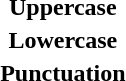<table align=right>
<tr>
<th>Uppercase</th>
<td></td>
<td></td>
<td></td>
<td></td>
<td></td>
<td></td>
<td></td>
<td></td>
<td></td>
<td></td>
<td></td>
<td></td>
<td></td>
<td></td>
<td></td>
<td></td>
<td></td>
<td></td>
<td></td>
<td></td>
<td></td>
<td></td>
<td></td>
<td></td>
<td></td>
<td></td>
</tr>
<tr>
<th>Lowercase</th>
<td></td>
<td></td>
<td></td>
<td></td>
<td></td>
<td></td>
<td></td>
<td></td>
<td></td>
<td></td>
<td></td>
<td></td>
<td></td>
<td></td>
<td></td>
<td></td>
<td></td>
<td></td>
<td></td>
<td></td>
<td></td>
<td></td>
<td></td>
<td></td>
<td></td>
<td></td>
</tr>
<tr>
<th>Punctuation</th>
<td></td>
<td></td>
<td></td>
<td></td>
<td></td>
<td></td>
</tr>
<tr>
</tr>
</table>
